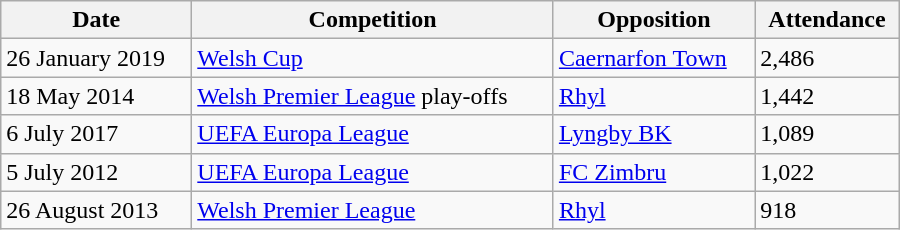<table class="wikitable sortable" width="600px">
<tr>
<th>Date</th>
<th>Competition</th>
<th>Opposition</th>
<th>Attendance</th>
</tr>
<tr>
<td>26 January 2019</td>
<td><a href='#'>Welsh Cup</a></td>
<td><a href='#'>Caernarfon Town</a></td>
<td>2,486</td>
</tr>
<tr>
<td>18 May 2014</td>
<td><a href='#'>Welsh Premier League</a> play-offs</td>
<td><a href='#'>Rhyl</a></td>
<td>1,442</td>
</tr>
<tr>
<td>6 July 2017</td>
<td><a href='#'>UEFA Europa League</a></td>
<td><a href='#'>Lyngby BK</a></td>
<td>1,089</td>
</tr>
<tr>
<td>5 July 2012</td>
<td><a href='#'>UEFA Europa League</a></td>
<td><a href='#'>FC Zimbru</a></td>
<td>1,022</td>
</tr>
<tr>
<td>26 August 2013</td>
<td><a href='#'>Welsh Premier League</a></td>
<td><a href='#'>Rhyl</a></td>
<td>918</td>
</tr>
</table>
